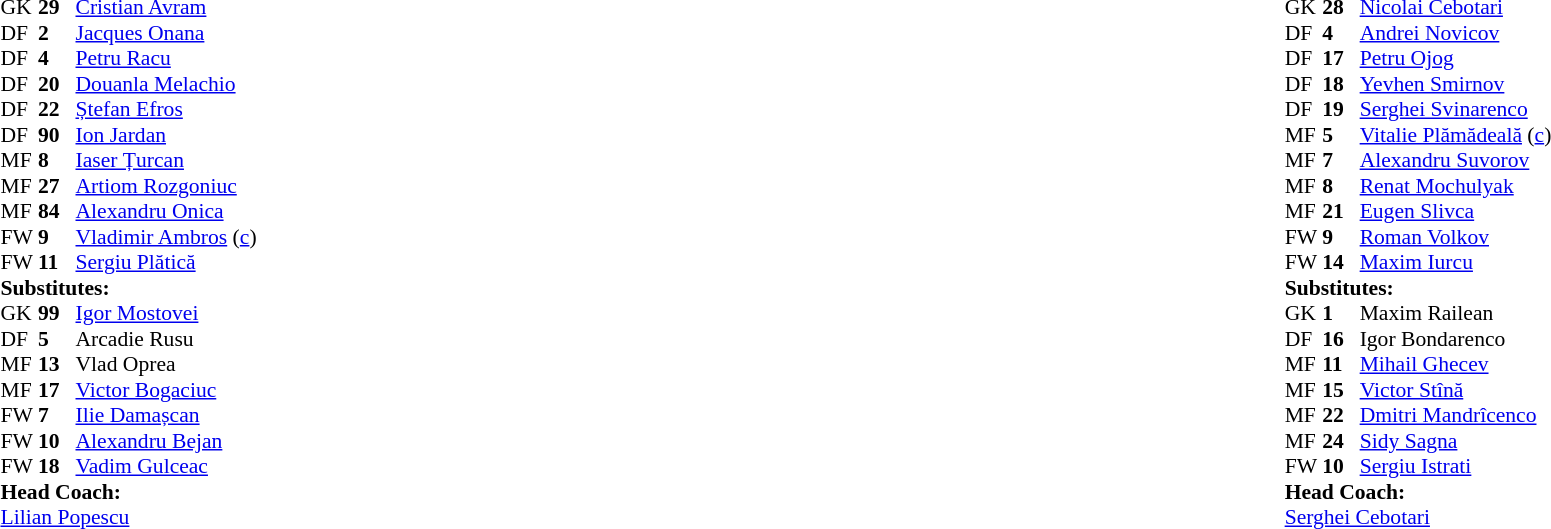<table style="width:100%">
<tr>
<td style="vertical-align:top; width:40%"><br><table style="font-size: 90%" cellspacing="0" cellpadding="0">
<tr>
<th width=25></th>
<th width=25></th>
</tr>
<tr>
<td>GK</td>
<td><strong>29</strong></td>
<td> <a href='#'>Cristian Avram</a></td>
</tr>
<tr>
<td>DF</td>
<td><strong>2</strong></td>
<td> <a href='#'>Jacques Onana</a></td>
</tr>
<tr>
<td>DF</td>
<td><strong>4</strong></td>
<td> <a href='#'>Petru Racu</a></td>
<td></td>
<td></td>
</tr>
<tr>
<td>DF</td>
<td><strong>20</strong></td>
<td> <a href='#'>Douanla Melachio</a></td>
</tr>
<tr>
<td>DF</td>
<td><strong>22</strong></td>
<td> <a href='#'>Ștefan Efros</a></td>
<td></td>
<td></td>
</tr>
<tr>
<td>DF</td>
<td><strong>90</strong></td>
<td> <a href='#'>Ion Jardan</a></td>
</tr>
<tr>
<td>MF</td>
<td><strong>8</strong></td>
<td> <a href='#'>Iaser Țurcan</a></td>
</tr>
<tr>
<td>MF</td>
<td><strong>27</strong></td>
<td> <a href='#'>Artiom Rozgoniuc</a></td>
<td></td>
</tr>
<tr>
<td>MF</td>
<td><strong>84</strong></td>
<td> <a href='#'>Alexandru Onica</a></td>
<td></td>
<td></td>
</tr>
<tr>
<td>FW</td>
<td><strong>9</strong></td>
<td> <a href='#'>Vladimir Ambros</a> (<a href='#'>c</a>)</td>
<td></td>
<td></td>
</tr>
<tr>
<td>FW</td>
<td><strong>11</strong></td>
<td> <a href='#'>Sergiu Plătică</a></td>
</tr>
<tr>
<td colspan=3><strong>Substitutes:</strong></td>
</tr>
<tr>
<td>GK</td>
<td><strong>99</strong></td>
<td> <a href='#'>Igor Mostovei</a></td>
</tr>
<tr>
<td>DF</td>
<td><strong>5</strong></td>
<td> Arcadie Rusu</td>
<td></td>
<td></td>
</tr>
<tr>
<td>MF</td>
<td><strong>13</strong></td>
<td> Vlad Oprea</td>
</tr>
<tr>
<td>MF</td>
<td><strong>17</strong></td>
<td> <a href='#'>Victor Bogaciuc</a></td>
<td></td>
<td></td>
</tr>
<tr>
<td>FW</td>
<td><strong>7</strong></td>
<td> <a href='#'>Ilie Damașcan</a></td>
<td></td>
<td></td>
</tr>
<tr>
<td>FW</td>
<td><strong>10</strong></td>
<td> <a href='#'>Alexandru Bejan</a></td>
<td></td>
<td></td>
</tr>
<tr>
<td>FW</td>
<td><strong>18</strong></td>
<td> <a href='#'>Vadim Gulceac</a></td>
<td></td>
<td></td>
<td></td>
</tr>
<tr>
<td colspan=3><strong>Head Coach:</strong></td>
</tr>
<tr>
<td colspan=4> <a href='#'>Lilian Popescu</a></td>
</tr>
</table>
</td>
<td valign="top"></td>
<td style="vertical-align:top; width:50%"><br><table cellspacing="0" cellpadding="0" style="font-size:90%; margin:auto">
<tr>
<th width=25></th>
<th width=25></th>
</tr>
<tr>
<td>GK</td>
<td><strong>28</strong></td>
<td> <a href='#'>Nicolai Cebotari</a></td>
</tr>
<tr>
<td>DF</td>
<td><strong>4</strong></td>
<td> <a href='#'>Andrei Novicov</a></td>
</tr>
<tr>
<td>DF</td>
<td><strong>17</strong></td>
<td> <a href='#'>Petru Ojog</a></td>
<td></td>
<td></td>
</tr>
<tr>
<td>DF</td>
<td><strong>18</strong></td>
<td> <a href='#'>Yevhen Smirnov</a></td>
</tr>
<tr>
<td>DF</td>
<td><strong>19</strong></td>
<td> <a href='#'>Serghei Svinarenco</a></td>
<td></td>
</tr>
<tr>
<td>MF</td>
<td><strong>5</strong></td>
<td> <a href='#'>Vitalie Plămădeală</a> (<a href='#'>c</a>)</td>
</tr>
<tr>
<td>MF</td>
<td><strong>7</strong></td>
<td> <a href='#'>Alexandru Suvorov</a></td>
<td></td>
<td></td>
</tr>
<tr>
<td>MF</td>
<td><strong>8</strong></td>
<td> <a href='#'>Renat Mochulyak</a></td>
<td></td>
<td></td>
</tr>
<tr>
<td>MF</td>
<td><strong>21</strong></td>
<td> <a href='#'>Eugen Slivca</a></td>
<td></td>
<td></td>
</tr>
<tr>
<td>FW</td>
<td><strong>9</strong></td>
<td> <a href='#'>Roman Volkov</a></td>
<td></td>
<td></td>
</tr>
<tr>
<td>FW</td>
<td><strong>14</strong></td>
<td> <a href='#'>Maxim Iurcu</a></td>
<td></td>
<td></td>
</tr>
<tr>
<td colspan=3><strong>Substitutes:</strong></td>
</tr>
<tr>
<td>GK</td>
<td><strong>1</strong></td>
<td> Maxim Railean</td>
</tr>
<tr>
<td>DF</td>
<td><strong>16</strong></td>
<td> Igor Bondarenco</td>
<td></td>
<td></td>
</tr>
<tr>
<td>MF</td>
<td><strong>11</strong></td>
<td> <a href='#'>Mihail Ghecev</a></td>
<td></td>
<td></td>
</tr>
<tr>
<td>MF</td>
<td><strong>15</strong></td>
<td> <a href='#'>Victor Stînă</a></td>
<td></td>
<td></td>
</tr>
<tr>
<td>MF</td>
<td><strong>22</strong></td>
<td> <a href='#'>Dmitri Mandrîcenco</a></td>
<td></td>
<td></td>
</tr>
<tr>
<td>MF</td>
<td><strong>24</strong></td>
<td> <a href='#'>Sidy Sagna</a></td>
<td></td>
<td></td>
</tr>
<tr>
<td>FW</td>
<td><strong>10</strong></td>
<td> <a href='#'>Sergiu Istrati</a></td>
<td></td>
<td></td>
</tr>
<tr>
<td colspan=3><strong>Head Coach:</strong></td>
</tr>
<tr>
<td colspan=3> <a href='#'>Serghei Cebotari</a></td>
</tr>
</table>
</td>
</tr>
</table>
